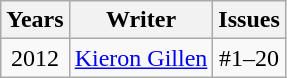<table class="wikitable">
<tr>
<th>Years</th>
<th>Writer</th>
<th>Issues</th>
</tr>
<tr>
<td align="center">2012</td>
<td align="center"><a href='#'>Kieron Gillen</a></td>
<td align="center">#1–20</td>
</tr>
</table>
